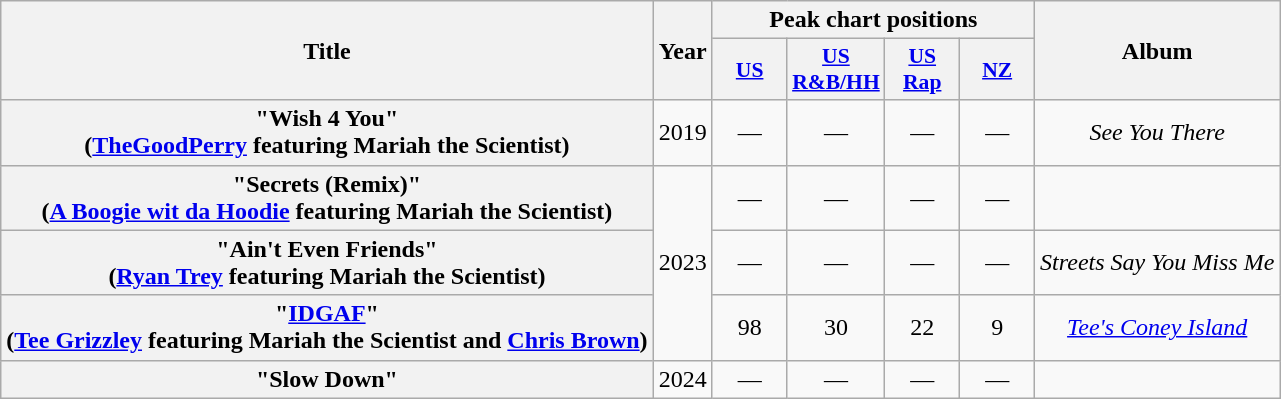<table class="wikitable plainrowheaders" style="text-align:center;">
<tr>
<th rowspan="2">Title</th>
<th rowspan="2">Year</th>
<th colspan="4">Peak chart positions</th>
<th rowspan="2">Album</th>
</tr>
<tr>
<th scope="col" style="width:3em;font-size:90%;"><a href='#'>US</a><br></th>
<th scope="col" style="width:3em;font-size:90%;"><a href='#'>US<br>R&B/HH</a><br></th>
<th scope="col" style="width:3em;font-size:90%;"><a href='#'>US<br>Rap</a><br></th>
<th scope="col" style="width:3em;font-size:90%;"><a href='#'>NZ</a><br></th>
</tr>
<tr>
<th scope="row">"Wish 4 You"<br><span>(<a href='#'>TheGoodPerry</a> featuring Mariah the Scientist)</span></th>
<td>2019</td>
<td>—</td>
<td>—</td>
<td>—</td>
<td>—</td>
<td><em>See You There</em></td>
</tr>
<tr>
<th scope="row">"Secrets (Remix)"<br><span>(<a href='#'>A Boogie wit da Hoodie</a> featuring Mariah the Scientist)</span></th>
<td rowspan="3">2023</td>
<td>—</td>
<td>—</td>
<td>—</td>
<td>—</td>
<td></td>
</tr>
<tr>
<th scope="row">"Ain't Even Friends"<br><span>(<a href='#'>Ryan Trey</a> featuring Mariah the Scientist)</span></th>
<td>—</td>
<td>—</td>
<td>—</td>
<td>—</td>
<td><em>Streets Say You Miss Me</em></td>
</tr>
<tr>
<th scope="row">"<a href='#'>IDGAF</a>"<br><span>(<a href='#'>Tee Grizzley</a> featuring Mariah the Scientist and <a href='#'>Chris Brown</a>)</span></th>
<td>98</td>
<td>30</td>
<td>22</td>
<td>9</td>
<td><em><a href='#'>Tee's Coney Island</a></em></td>
</tr>
<tr>
<th scope="row">"Slow Down"<br></th>
<td>2024</td>
<td>—</td>
<td>—</td>
<td>—</td>
<td>—</td>
<td></td>
</tr>
</table>
